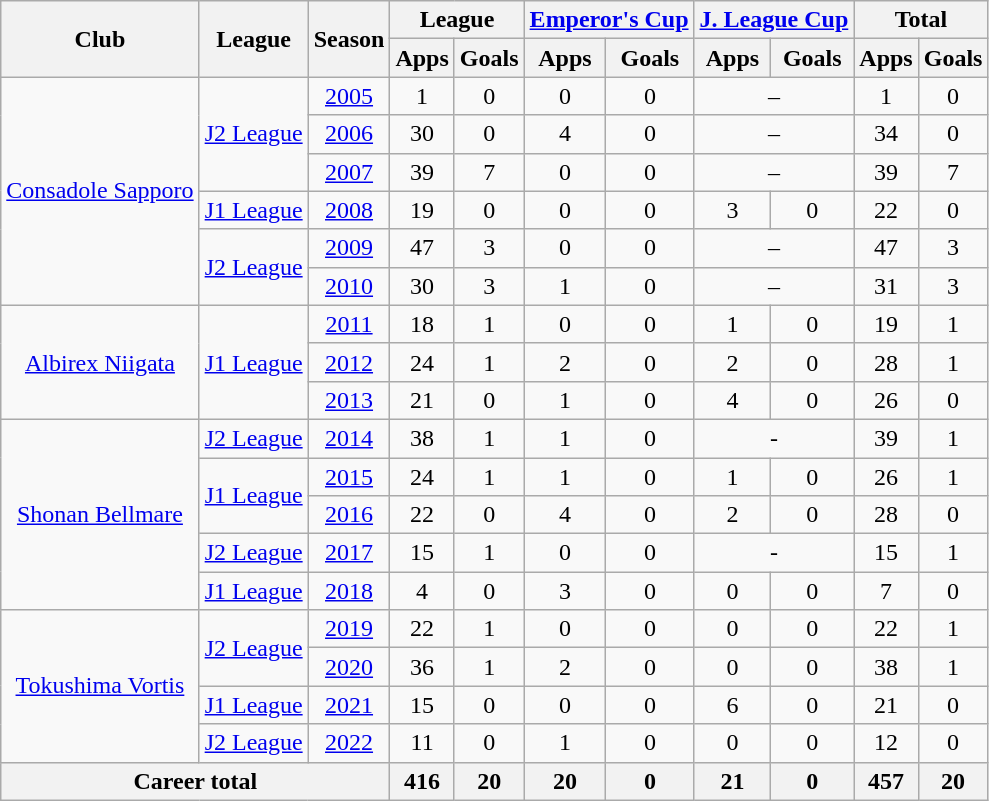<table class="wikitable" style="text-align: center">
<tr>
<th rowspan="2">Club</th>
<th rowspan="2">League</th>
<th rowspan="2">Season</th>
<th Colspan="2">League</th>
<th Colspan="2"><a href='#'>Emperor's Cup</a></th>
<th Colspan="2"><a href='#'>J. League Cup</a></th>
<th Colspan="2">Total</th>
</tr>
<tr>
<th>Apps</th>
<th>Goals</th>
<th>Apps</th>
<th>Goals</th>
<th>Apps</th>
<th>Goals</th>
<th>Apps</th>
<th>Goals</th>
</tr>
<tr>
<td rowspan="6"><a href='#'>Consadole Sapporo</a></td>
<td rowspan="3"><a href='#'>J2 League</a></td>
<td><a href='#'>2005</a></td>
<td>1</td>
<td>0</td>
<td>0</td>
<td>0</td>
<td colspan="2">–</td>
<td>1</td>
<td>0</td>
</tr>
<tr>
<td><a href='#'>2006</a></td>
<td>30</td>
<td>0</td>
<td>4</td>
<td>0</td>
<td colspan="2">–</td>
<td>34</td>
<td>0</td>
</tr>
<tr>
<td><a href='#'>2007</a></td>
<td>39</td>
<td>7</td>
<td>0</td>
<td>0</td>
<td colspan="2">–</td>
<td>39</td>
<td>7</td>
</tr>
<tr>
<td><a href='#'>J1 League</a></td>
<td><a href='#'>2008</a></td>
<td>19</td>
<td>0</td>
<td>0</td>
<td>0</td>
<td>3</td>
<td>0</td>
<td>22</td>
<td>0</td>
</tr>
<tr>
<td rowspan="2"><a href='#'>J2 League</a></td>
<td><a href='#'>2009</a></td>
<td>47</td>
<td>3</td>
<td>0</td>
<td>0</td>
<td colspan="2">–</td>
<td>47</td>
<td>3</td>
</tr>
<tr>
<td><a href='#'>2010</a></td>
<td>30</td>
<td>3</td>
<td>1</td>
<td>0</td>
<td colspan="2">–</td>
<td>31</td>
<td>3</td>
</tr>
<tr>
<td rowspan="3"><a href='#'>Albirex Niigata</a></td>
<td rowspan="3"><a href='#'>J1 League</a></td>
<td><a href='#'>2011</a></td>
<td>18</td>
<td>1</td>
<td>0</td>
<td>0</td>
<td>1</td>
<td>0</td>
<td>19</td>
<td>1</td>
</tr>
<tr>
<td><a href='#'>2012</a></td>
<td>24</td>
<td>1</td>
<td>2</td>
<td>0</td>
<td>2</td>
<td>0</td>
<td>28</td>
<td>1</td>
</tr>
<tr>
<td><a href='#'>2013</a></td>
<td>21</td>
<td>0</td>
<td>1</td>
<td>0</td>
<td>4</td>
<td>0</td>
<td>26</td>
<td>0</td>
</tr>
<tr>
<td rowspan="5"><a href='#'>Shonan Bellmare</a></td>
<td><a href='#'>J2 League</a></td>
<td><a href='#'>2014</a></td>
<td>38</td>
<td>1</td>
<td>1</td>
<td>0</td>
<td colspan="2">-</td>
<td>39</td>
<td>1</td>
</tr>
<tr>
<td rowspan="2"><a href='#'>J1 League</a></td>
<td><a href='#'>2015</a></td>
<td>24</td>
<td>1</td>
<td>1</td>
<td>0</td>
<td>1</td>
<td>0</td>
<td>26</td>
<td>1</td>
</tr>
<tr>
<td><a href='#'>2016</a></td>
<td>22</td>
<td>0</td>
<td>4</td>
<td>0</td>
<td>2</td>
<td>0</td>
<td>28</td>
<td>0</td>
</tr>
<tr>
<td><a href='#'>J2 League</a></td>
<td><a href='#'>2017</a></td>
<td>15</td>
<td>1</td>
<td>0</td>
<td>0</td>
<td colspan="2">-</td>
<td>15</td>
<td>1</td>
</tr>
<tr>
<td><a href='#'>J1 League</a></td>
<td><a href='#'>2018</a></td>
<td>4</td>
<td>0</td>
<td>3</td>
<td>0</td>
<td>0</td>
<td>0</td>
<td>7</td>
<td>0</td>
</tr>
<tr>
<td rowspan="4"><a href='#'>Tokushima Vortis</a></td>
<td rowspan="2"><a href='#'>J2 League</a></td>
<td><a href='#'>2019</a></td>
<td>22</td>
<td>1</td>
<td>0</td>
<td>0</td>
<td>0</td>
<td>0</td>
<td>22</td>
<td>1</td>
</tr>
<tr>
<td><a href='#'>2020</a></td>
<td>36</td>
<td>1</td>
<td>2</td>
<td>0</td>
<td>0</td>
<td>0</td>
<td>38</td>
<td>1</td>
</tr>
<tr>
<td><a href='#'>J1 League</a></td>
<td><a href='#'>2021</a></td>
<td>15</td>
<td>0</td>
<td>0</td>
<td>0</td>
<td>6</td>
<td>0</td>
<td>21</td>
<td>0</td>
</tr>
<tr>
<td><a href='#'>J2 League</a></td>
<td><a href='#'>2022</a></td>
<td>11</td>
<td>0</td>
<td>1</td>
<td>0</td>
<td>0</td>
<td>0</td>
<td>12</td>
<td>0</td>
</tr>
<tr>
<th colspan="3">Career total</th>
<th>416</th>
<th>20</th>
<th>20</th>
<th>0</th>
<th>21</th>
<th>0</th>
<th>457</th>
<th>20</th>
</tr>
</table>
